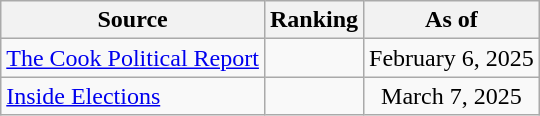<table class="wikitable" style="text-align:center">
<tr>
<th>Source</th>
<th>Ranking</th>
<th>As of</th>
</tr>
<tr>
<td align=left><a href='#'>The Cook Political Report</a></td>
<td></td>
<td>February 6, 2025</td>
</tr>
<tr>
<td align=left><a href='#'>Inside Elections</a></td>
<td></td>
<td>March 7, 2025</td>
</tr>
</table>
